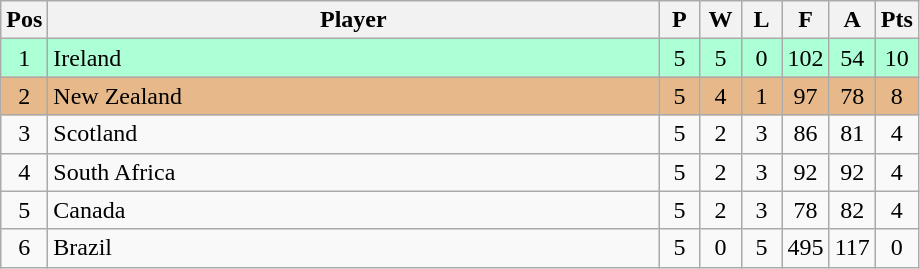<table class="wikitable" style="font-size: 100%">
<tr>
<th width=20>Pos</th>
<th width=400>Player</th>
<th width=20>P</th>
<th width=20>W</th>
<th width=20>L</th>
<th width=20>F</th>
<th width=20>A</th>
<th width=20>Pts</th>
</tr>
<tr align=center style="background: #ADFFD6;">
<td>1</td>
<td align="left"> Ireland</td>
<td>5</td>
<td>5</td>
<td>0</td>
<td>102</td>
<td>54</td>
<td>10</td>
</tr>
<tr align=center style="background: #E6B88A;">
<td>2</td>
<td align="left"> New Zealand</td>
<td>5</td>
<td>4</td>
<td>1</td>
<td>97</td>
<td>78</td>
<td>8</td>
</tr>
<tr align=center>
<td>3</td>
<td align="left"> Scotland</td>
<td>5</td>
<td>2</td>
<td>3</td>
<td>86</td>
<td>81</td>
<td>4</td>
</tr>
<tr align=center>
<td>4</td>
<td align="left"> South Africa</td>
<td>5</td>
<td>2</td>
<td>3</td>
<td>92</td>
<td>92</td>
<td>4</td>
</tr>
<tr align=center>
<td>5</td>
<td align="left"> Canada</td>
<td>5</td>
<td>2</td>
<td>3</td>
<td>78</td>
<td>82</td>
<td>4</td>
</tr>
<tr align=center>
<td>6</td>
<td align="left"> Brazil</td>
<td>5</td>
<td>0</td>
<td>5</td>
<td>495</td>
<td>117</td>
<td>0</td>
</tr>
</table>
